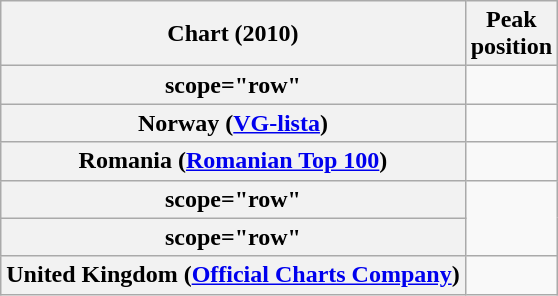<table class="wikitable plainrowheaders sortable" style="text-align:center;">
<tr>
<th scope="col">Chart (2010)</th>
<th scope="col">Peak<br>position</th>
</tr>
<tr>
<th>scope="row"</th>
</tr>
<tr>
<th scope="row">Norway (<a href='#'>VG-lista</a>)</th>
<td></td>
</tr>
<tr>
<th scope="row">Romania (<a href='#'>Romanian Top 100</a>)</th>
<td></td>
</tr>
<tr>
<th>scope="row" </th>
</tr>
<tr>
<th>scope="row" </th>
</tr>
<tr>
<th scope="row">United Kingdom (<a href='#'>Official Charts Company</a>)</th>
<td></td>
</tr>
</table>
